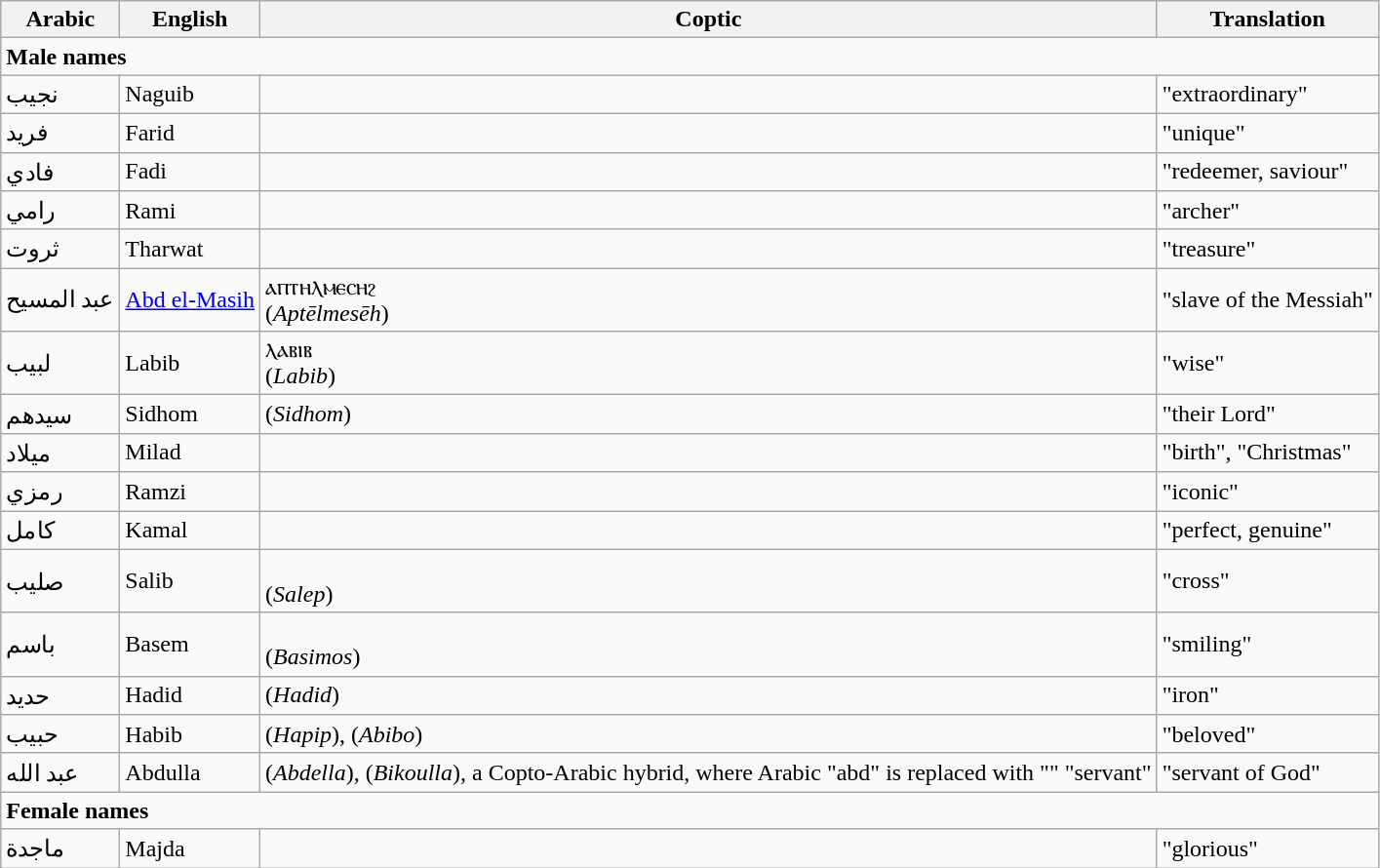<table class="wikitable">
<tr>
<th>Arabic</th>
<th>English</th>
<th>Coptic</th>
<th>Translation</th>
</tr>
<tr>
<td colspan="4"><strong>Male names</strong></td>
</tr>
<tr>
<td>نجيب</td>
<td>Naguib</td>
<td></td>
<td>"extraordinary"</td>
</tr>
<tr>
<td>فريد</td>
<td>Farid</td>
<td></td>
<td>"unique"</td>
</tr>
<tr>
<td>فادي</td>
<td>Fadi</td>
<td></td>
<td>"redeemer, saviour"</td>
</tr>
<tr>
<td>رامي</td>
<td>Rami</td>
<td></td>
<td>"archer"</td>
</tr>
<tr>
<td>ثروت</td>
<td>Tharwat</td>
<td></td>
<td>"treasure"</td>
</tr>
<tr>
<td>عبد المسيح</td>
<td><a href='#'>Abd el-Masih</a></td>
<td>ⲁⲡⲧⲏⲗⲙⲉⲥⲏϩ<br>(<em>Aptēlmesēh</em>)</td>
<td>"slave of the Messiah"</td>
</tr>
<tr>
<td>لبيب</td>
<td>Labib</td>
<td>ⲗⲁⲃⲓⲃ<br>(<em>Labib</em>)</td>
<td>"wise"</td>
</tr>
<tr>
<td>سيدهم</td>
<td>Sidhom</td>
<td> (<em>Sidhom</em>)</td>
<td>"their Lord"</td>
</tr>
<tr>
<td>ميلاد</td>
<td>Milad</td>
<td></td>
<td>"birth", "Christmas"</td>
</tr>
<tr>
<td>رمزي</td>
<td>Ramzi</td>
<td></td>
<td>"iconic"</td>
</tr>
<tr>
<td>كامل</td>
<td>Kamal</td>
<td></td>
<td>"perfect, genuine"</td>
</tr>
<tr>
<td>صليب</td>
<td>Salib</td>
<td><br>(<em>Salep</em>)</td>
<td>"cross"</td>
</tr>
<tr>
<td>باسم</td>
<td>Basem</td>
<td><br>(<em>Basimos</em>)</td>
<td>"smiling"</td>
</tr>
<tr>
<td>حديد</td>
<td>Hadid</td>
<td> (<em>Hadid</em>)</td>
<td>"iron"</td>
</tr>
<tr>
<td>حبيب</td>
<td>Habib</td>
<td> (<em>Hapip</em>),  (<em>Abibo</em>)</td>
<td>"beloved"</td>
</tr>
<tr>
<td>عبد الله</td>
<td>Abdulla</td>
<td> (<em>Abdella</em>),  (<em>Bikoulla</em>), a Copto-Arabic hybrid, where Arabic "abd" is replaced with "" "servant"</td>
<td>"servant of God"</td>
</tr>
<tr>
<td colspan="4"><strong>Female names</strong></td>
</tr>
<tr>
<td>ماجدة</td>
<td>Majda</td>
<td></td>
<td>"glorious"</td>
</tr>
</table>
